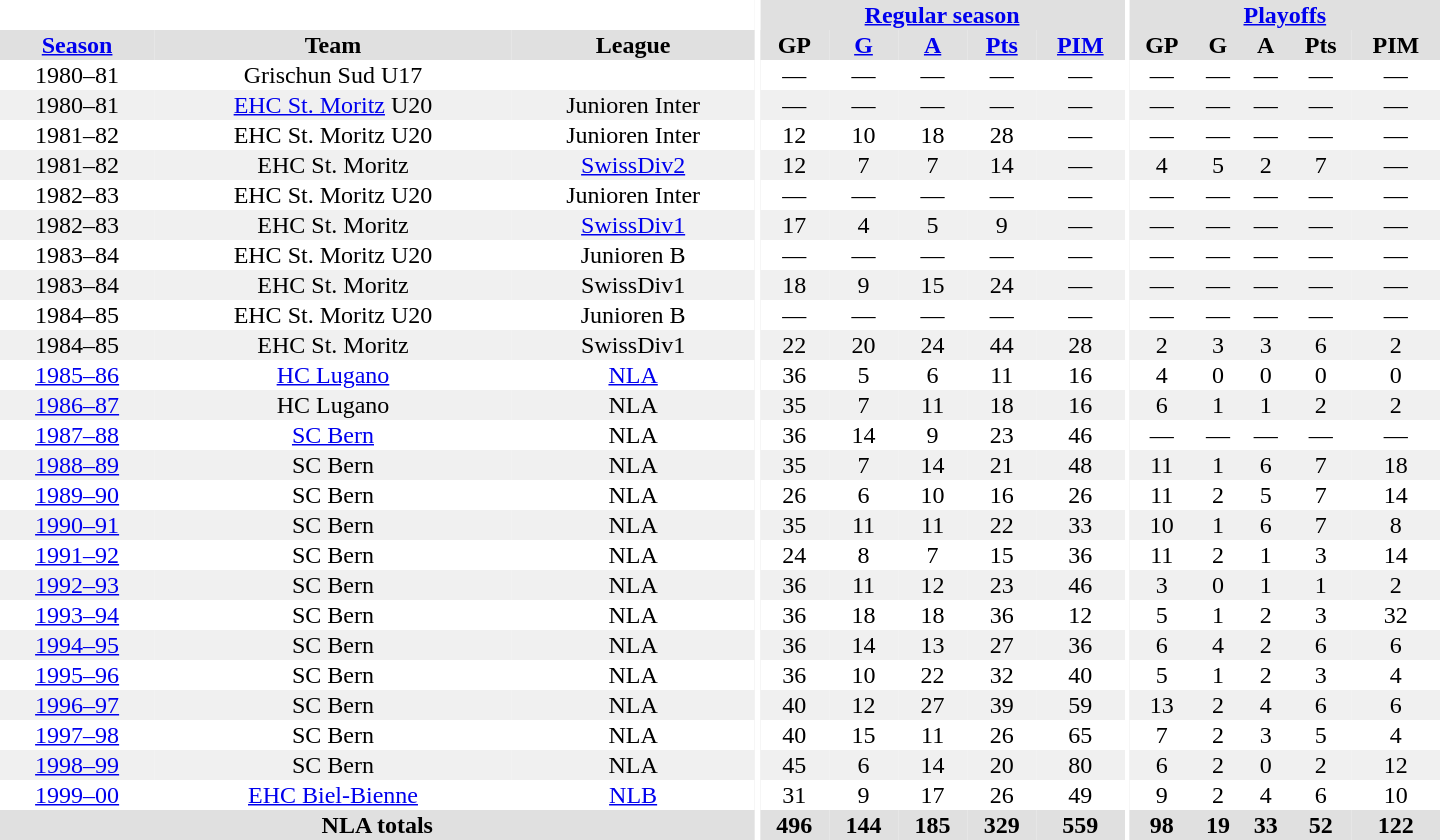<table border="0" cellpadding="1" cellspacing="0" style="text-align:center; width:60em">
<tr bgcolor="#e0e0e0">
<th colspan="3" bgcolor="#ffffff"></th>
<th rowspan="99" bgcolor="#ffffff"></th>
<th colspan="5"><a href='#'>Regular season</a></th>
<th rowspan="99" bgcolor="#ffffff"></th>
<th colspan="5"><a href='#'>Playoffs</a></th>
</tr>
<tr bgcolor="#e0e0e0">
<th><a href='#'>Season</a></th>
<th>Team</th>
<th>League</th>
<th>GP</th>
<th><a href='#'>G</a></th>
<th><a href='#'>A</a></th>
<th><a href='#'>Pts</a></th>
<th><a href='#'>PIM</a></th>
<th>GP</th>
<th>G</th>
<th>A</th>
<th>Pts</th>
<th>PIM</th>
</tr>
<tr>
<td>1980–81</td>
<td>Grischun Sud U17</td>
<td></td>
<td>—</td>
<td>—</td>
<td>—</td>
<td>—</td>
<td>—</td>
<td>—</td>
<td>—</td>
<td>—</td>
<td>—</td>
<td>—</td>
</tr>
<tr bgcolor="#f0f0f0">
<td>1980–81</td>
<td><a href='#'>EHC St. Moritz</a> U20</td>
<td>Junioren Inter</td>
<td>—</td>
<td>—</td>
<td>—</td>
<td>—</td>
<td>—</td>
<td>—</td>
<td>—</td>
<td>—</td>
<td>—</td>
<td>—</td>
</tr>
<tr>
<td>1981–82</td>
<td>EHC St. Moritz U20</td>
<td>Junioren Inter</td>
<td>12</td>
<td>10</td>
<td>18</td>
<td>28</td>
<td>—</td>
<td>—</td>
<td>—</td>
<td>—</td>
<td>—</td>
<td>—</td>
</tr>
<tr bgcolor="#f0f0f0">
<td>1981–82</td>
<td>EHC St. Moritz</td>
<td><a href='#'>SwissDiv2</a></td>
<td>12</td>
<td>7</td>
<td>7</td>
<td>14</td>
<td>—</td>
<td>4</td>
<td>5</td>
<td>2</td>
<td>7</td>
<td>—</td>
</tr>
<tr>
<td>1982–83</td>
<td>EHC St. Moritz U20</td>
<td>Junioren Inter</td>
<td>—</td>
<td>—</td>
<td>—</td>
<td>—</td>
<td>—</td>
<td>—</td>
<td>—</td>
<td>—</td>
<td>—</td>
<td>—</td>
</tr>
<tr bgcolor="#f0f0f0">
<td>1982–83</td>
<td>EHC St. Moritz</td>
<td><a href='#'>SwissDiv1</a></td>
<td>17</td>
<td>4</td>
<td>5</td>
<td>9</td>
<td>—</td>
<td>—</td>
<td>—</td>
<td>—</td>
<td>—</td>
<td>—</td>
</tr>
<tr>
<td>1983–84</td>
<td>EHC St. Moritz U20</td>
<td>Junioren B</td>
<td>—</td>
<td>—</td>
<td>—</td>
<td>—</td>
<td>—</td>
<td>—</td>
<td>—</td>
<td>—</td>
<td>—</td>
<td>—</td>
</tr>
<tr bgcolor="#f0f0f0">
<td>1983–84</td>
<td>EHC St. Moritz</td>
<td>SwissDiv1</td>
<td>18</td>
<td>9</td>
<td>15</td>
<td>24</td>
<td>—</td>
<td>—</td>
<td>—</td>
<td>—</td>
<td>—</td>
<td>—</td>
</tr>
<tr>
<td>1984–85</td>
<td>EHC St. Moritz U20</td>
<td>Junioren B</td>
<td>—</td>
<td>—</td>
<td>—</td>
<td>—</td>
<td>—</td>
<td>—</td>
<td>—</td>
<td>—</td>
<td>—</td>
<td>—</td>
</tr>
<tr bgcolor="#f0f0f0">
<td>1984–85</td>
<td>EHC St. Moritz</td>
<td>SwissDiv1</td>
<td>22</td>
<td>20</td>
<td>24</td>
<td>44</td>
<td>28</td>
<td>2</td>
<td>3</td>
<td>3</td>
<td>6</td>
<td>2</td>
</tr>
<tr>
<td><a href='#'>1985–86</a></td>
<td><a href='#'>HC Lugano</a></td>
<td><a href='#'>NLA</a></td>
<td>36</td>
<td>5</td>
<td>6</td>
<td>11</td>
<td>16</td>
<td>4</td>
<td>0</td>
<td>0</td>
<td>0</td>
<td>0</td>
</tr>
<tr bgcolor="#f0f0f0">
<td><a href='#'>1986–87</a></td>
<td>HC Lugano</td>
<td>NLA</td>
<td>35</td>
<td>7</td>
<td>11</td>
<td>18</td>
<td>16</td>
<td>6</td>
<td>1</td>
<td>1</td>
<td>2</td>
<td>2</td>
</tr>
<tr>
<td><a href='#'>1987–88</a></td>
<td><a href='#'>SC Bern</a></td>
<td>NLA</td>
<td>36</td>
<td>14</td>
<td>9</td>
<td>23</td>
<td>46</td>
<td>—</td>
<td>—</td>
<td>—</td>
<td>—</td>
<td>—</td>
</tr>
<tr bgcolor="#f0f0f0">
<td><a href='#'>1988–89</a></td>
<td>SC Bern</td>
<td>NLA</td>
<td>35</td>
<td>7</td>
<td>14</td>
<td>21</td>
<td>48</td>
<td>11</td>
<td>1</td>
<td>6</td>
<td>7</td>
<td>18</td>
</tr>
<tr>
<td><a href='#'>1989–90</a></td>
<td>SC Bern</td>
<td>NLA</td>
<td>26</td>
<td>6</td>
<td>10</td>
<td>16</td>
<td>26</td>
<td>11</td>
<td>2</td>
<td>5</td>
<td>7</td>
<td>14</td>
</tr>
<tr bgcolor="#f0f0f0">
<td><a href='#'>1990–91</a></td>
<td>SC Bern</td>
<td>NLA</td>
<td>35</td>
<td>11</td>
<td>11</td>
<td>22</td>
<td>33</td>
<td>10</td>
<td>1</td>
<td>6</td>
<td>7</td>
<td>8</td>
</tr>
<tr>
<td><a href='#'>1991–92</a></td>
<td>SC Bern</td>
<td>NLA</td>
<td>24</td>
<td>8</td>
<td>7</td>
<td>15</td>
<td>36</td>
<td>11</td>
<td>2</td>
<td>1</td>
<td>3</td>
<td>14</td>
</tr>
<tr bgcolor="#f0f0f0">
<td><a href='#'>1992–93</a></td>
<td>SC Bern</td>
<td>NLA</td>
<td>36</td>
<td>11</td>
<td>12</td>
<td>23</td>
<td>46</td>
<td>3</td>
<td>0</td>
<td>1</td>
<td>1</td>
<td>2</td>
</tr>
<tr>
<td><a href='#'>1993–94</a></td>
<td>SC Bern</td>
<td>NLA</td>
<td>36</td>
<td>18</td>
<td>18</td>
<td>36</td>
<td>12</td>
<td>5</td>
<td>1</td>
<td>2</td>
<td>3</td>
<td>32</td>
</tr>
<tr bgcolor="#f0f0f0">
<td><a href='#'>1994–95</a></td>
<td>SC Bern</td>
<td>NLA</td>
<td>36</td>
<td>14</td>
<td>13</td>
<td>27</td>
<td>36</td>
<td>6</td>
<td>4</td>
<td>2</td>
<td>6</td>
<td>6</td>
</tr>
<tr>
<td><a href='#'>1995–96</a></td>
<td>SC Bern</td>
<td>NLA</td>
<td>36</td>
<td>10</td>
<td>22</td>
<td>32</td>
<td>40</td>
<td>5</td>
<td>1</td>
<td>2</td>
<td>3</td>
<td>4</td>
</tr>
<tr bgcolor="#f0f0f0">
<td><a href='#'>1996–97</a></td>
<td>SC Bern</td>
<td>NLA</td>
<td>40</td>
<td>12</td>
<td>27</td>
<td>39</td>
<td>59</td>
<td>13</td>
<td>2</td>
<td>4</td>
<td>6</td>
<td>6</td>
</tr>
<tr>
<td><a href='#'>1997–98</a></td>
<td>SC Bern</td>
<td>NLA</td>
<td>40</td>
<td>15</td>
<td>11</td>
<td>26</td>
<td>65</td>
<td>7</td>
<td>2</td>
<td>3</td>
<td>5</td>
<td>4</td>
</tr>
<tr bgcolor="#f0f0f0">
<td><a href='#'>1998–99</a></td>
<td>SC Bern</td>
<td>NLA</td>
<td>45</td>
<td>6</td>
<td>14</td>
<td>20</td>
<td>80</td>
<td>6</td>
<td>2</td>
<td>0</td>
<td>2</td>
<td>12</td>
</tr>
<tr>
<td><a href='#'>1999–00</a></td>
<td><a href='#'>EHC Biel-Bienne</a></td>
<td><a href='#'>NLB</a></td>
<td>31</td>
<td>9</td>
<td>17</td>
<td>26</td>
<td>49</td>
<td>9</td>
<td>2</td>
<td>4</td>
<td>6</td>
<td>10</td>
</tr>
<tr>
</tr>
<tr ALIGN="center" bgcolor="#e0e0e0">
<th colspan="3">NLA totals</th>
<th ALIGN="center">496</th>
<th ALIGN="center">144</th>
<th ALIGN="center">185</th>
<th ALIGN="center">329</th>
<th ALIGN="center">559</th>
<th ALIGN="center">98</th>
<th ALIGN="center">19</th>
<th ALIGN="center">33</th>
<th ALIGN="center">52</th>
<th ALIGN="center">122</th>
</tr>
</table>
